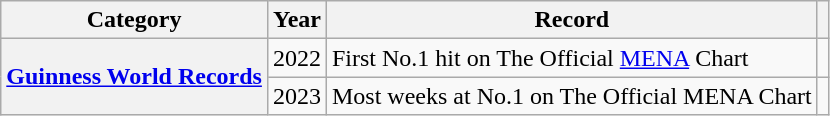<table class="wikitable sortable plainrowheaders" style="border:none; margin:0;">
<tr>
<th scope="col">Category</th>
<th scope="col">Year</th>
<th scope="col">Record</th>
<th scope="col" class="unsortable"></th>
</tr>
<tr>
<th scope="row" rowspan="2"><a href='#'>Guinness World Records</a></th>
<td>2022</td>
<td>First No.1 hit on The Official <a href='#'>MENA</a> Chart</td>
<td style="text-align:center;"></td>
</tr>
<tr>
<td>2023</td>
<td>Most weeks at No.1 on The Official MENA Chart</td>
<td style="text-align:center;"></td>
</tr>
</table>
